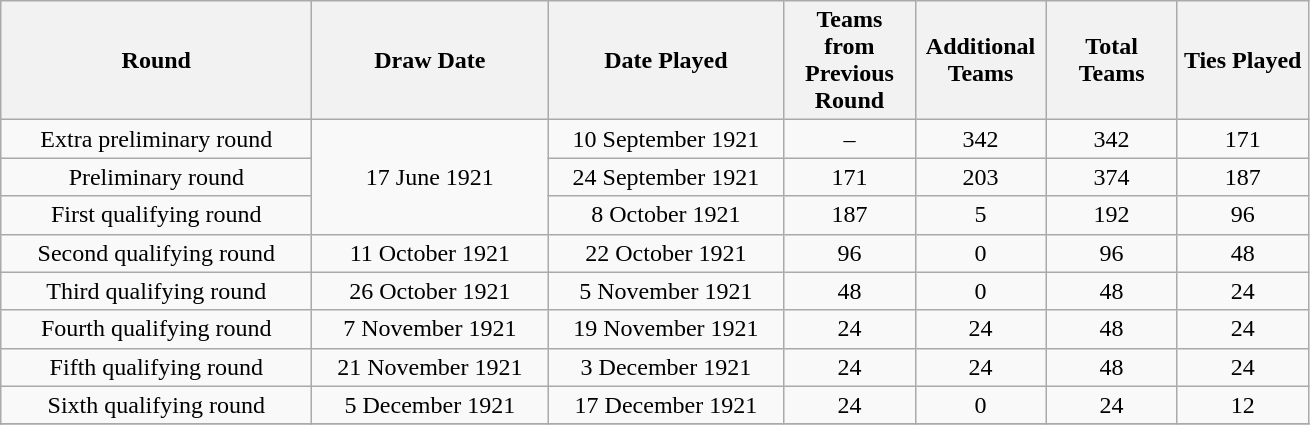<table class="wikitable" style="text-align:center;">
<tr>
<th width=200>Round</th>
<th width=150>Draw Date</th>
<th width=150>Date Played</th>
<th width=80>Teams from Previous Round</th>
<th width=80>Additional Teams</th>
<th width=80>Total Teams</th>
<th width=80>Ties Played</th>
</tr>
<tr>
<td>Extra preliminary round</td>
<td rowspan="3">17 June 1921</td>
<td>10 September 1921</td>
<td>–</td>
<td>342</td>
<td>342</td>
<td>171</td>
</tr>
<tr>
<td>Preliminary round</td>
<td>24 September 1921</td>
<td>171</td>
<td>203</td>
<td>374</td>
<td>187</td>
</tr>
<tr>
<td>First qualifying round</td>
<td>8 October 1921</td>
<td>187</td>
<td>5</td>
<td>192</td>
<td>96</td>
</tr>
<tr>
<td>Second qualifying round</td>
<td>11 October 1921</td>
<td>22 October 1921</td>
<td>96</td>
<td>0</td>
<td>96</td>
<td>48</td>
</tr>
<tr>
<td>Third qualifying round</td>
<td>26 October 1921</td>
<td>5 November 1921</td>
<td>48</td>
<td>0</td>
<td>48</td>
<td>24</td>
</tr>
<tr>
<td>Fourth qualifying round</td>
<td>7 November 1921</td>
<td>19 November 1921</td>
<td>24</td>
<td>24</td>
<td>48</td>
<td>24</td>
</tr>
<tr>
<td>Fifth qualifying round</td>
<td>21 November 1921</td>
<td>3 December 1921</td>
<td>24</td>
<td>24</td>
<td>48</td>
<td>24</td>
</tr>
<tr>
<td>Sixth qualifying round</td>
<td>5 December 1921</td>
<td>17 December 1921</td>
<td>24</td>
<td>0</td>
<td>24</td>
<td>12</td>
</tr>
<tr>
</tr>
</table>
